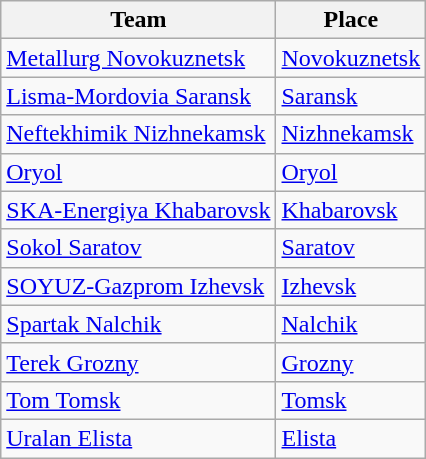<table class="wikitable">
<tr>
<th>Team</th>
<th>Place</th>
</tr>
<tr>
<td><a href='#'>Metallurg Novokuznetsk</a></td>
<td><a href='#'>Novokuznetsk</a></td>
</tr>
<tr>
<td><a href='#'>Lisma-Mordovia Saransk</a></td>
<td><a href='#'>Saransk</a></td>
</tr>
<tr>
<td><a href='#'>Neftekhimik Nizhnekamsk</a></td>
<td><a href='#'>Nizhnekamsk</a></td>
</tr>
<tr>
<td><a href='#'>Oryol</a></td>
<td><a href='#'>Oryol</a></td>
</tr>
<tr>
<td><a href='#'>SKA-Energiya Khabarovsk</a></td>
<td><a href='#'>Khabarovsk</a></td>
</tr>
<tr>
<td><a href='#'>Sokol Saratov</a></td>
<td><a href='#'>Saratov</a></td>
</tr>
<tr>
<td><a href='#'>SOYUZ-Gazprom Izhevsk</a></td>
<td><a href='#'>Izhevsk</a></td>
</tr>
<tr>
<td><a href='#'>Spartak Nalchik</a></td>
<td><a href='#'>Nalchik</a></td>
</tr>
<tr>
<td><a href='#'>Terek Grozny</a></td>
<td><a href='#'>Grozny</a></td>
</tr>
<tr>
<td><a href='#'>Tom Tomsk</a></td>
<td><a href='#'>Tomsk</a></td>
</tr>
<tr>
<td><a href='#'>Uralan Elista</a></td>
<td><a href='#'>Elista</a></td>
</tr>
</table>
